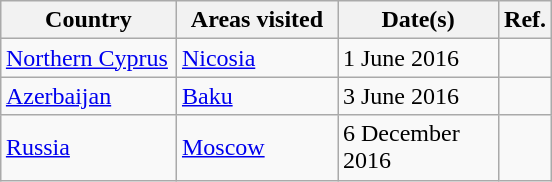<table class="wikitable" style="margin: 1em auto 1em auto">
<tr>
<th width="110">Country</th>
<th width="100">Areas visited</th>
<th width="100">Date(s)</th>
<th>Ref.</th>
</tr>
<tr>
<td> <a href='#'>Northern Cyprus</a></td>
<td><a href='#'>Nicosia</a></td>
<td>1 June 2016</td>
<td></td>
</tr>
<tr>
<td> <a href='#'>Azerbaijan</a></td>
<td><a href='#'>Baku</a></td>
<td>3 June 2016</td>
<td></td>
</tr>
<tr>
<td> <a href='#'>Russia</a></td>
<td><a href='#'>Moscow</a></td>
<td>6 December 2016</td>
<td></td>
</tr>
</table>
